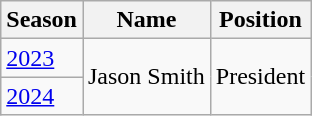<table class="wikitable">
<tr>
<th>Season</th>
<th>Name</th>
<th>Position</th>
</tr>
<tr>
<td><a href='#'>2023</a></td>
<td rowspan="2">Jason Smith</td>
<td rowspan="2">President</td>
</tr>
<tr>
<td><a href='#'>2024</a></td>
</tr>
</table>
